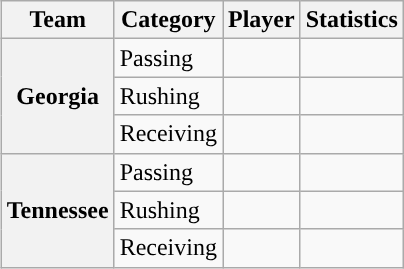<table class="wikitable" style="float:right">
<tr>
<th>Team</th>
<th>Category</th>
<th>Player</th>
<th>Statistics</th>
</tr>
<tr>
<th rowspan=3>Georgia</th>
<td>Passing</td>
<td></td>
<td></td>
</tr>
<tr>
<td>Rushing</td>
<td></td>
<td></td>
</tr>
<tr>
<td>Receiving</td>
<td></td>
<td></td>
</tr>
<tr>
<th rowspan=3>Tennessee</th>
<td>Passing</td>
<td></td>
<td></td>
</tr>
<tr>
<td>Rushing</td>
<td></td>
<td></td>
</tr>
<tr>
<td>Receiving</td>
<td></td>
<td></td>
</tr>
</table>
